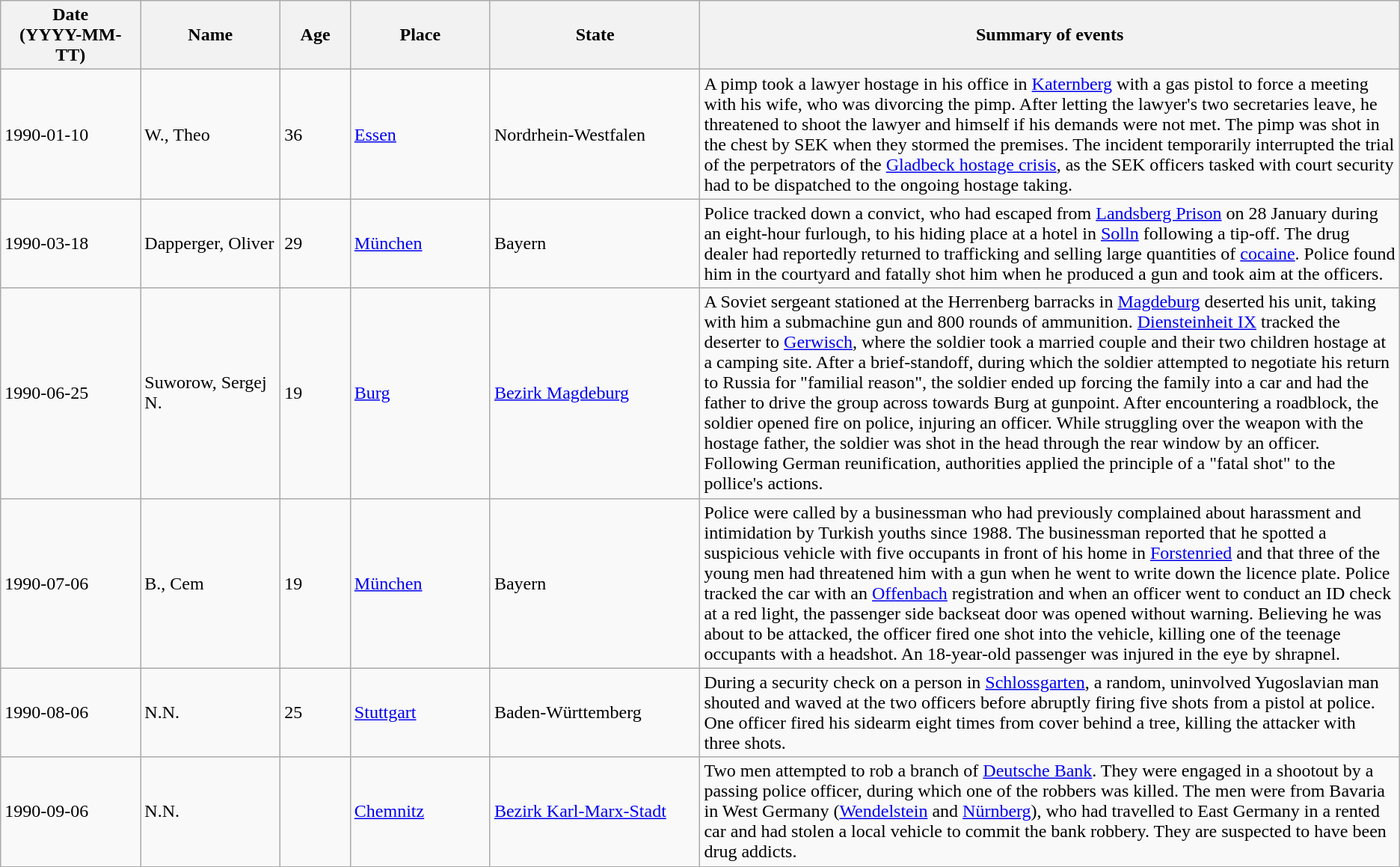<table class="wikitable sortable static-row-numbers static-row-header-text">
<tr>
<th style="width:10%;">Date<br>(YYYY-MM-TT)</th>
<th style="width:10%;">Name</th>
<th style="width:5%;">Age</th>
<th style="width:10%;">Place</th>
<th style="width:15%;">State</th>
<th style="width:50%;">Summary of events</th>
</tr>
<tr>
<td>1990-01-10</td>
<td>W., Theo</td>
<td>36</td>
<td><a href='#'>Essen</a></td>
<td>Nordrhein-Westfalen</td>
<td>A pimp took a lawyer hostage in his office in <a href='#'>Katernberg</a> with a gas pistol to force a meeting with his wife, who was divorcing the pimp. After letting the lawyer's two secretaries leave, he threatened to shoot the lawyer and himself if his demands were not met. The pimp was shot in the chest by SEK when they stormed the premises. The incident temporarily interrupted the trial of the perpetrators of the <a href='#'>Gladbeck hostage crisis</a>, as the SEK officers tasked with court security had to be dispatched to the ongoing hostage taking.</td>
</tr>
<tr>
<td>1990-03-18</td>
<td>Dapperger, Oliver</td>
<td>29</td>
<td><a href='#'>München</a></td>
<td>Bayern</td>
<td>Police tracked down a convict, who had escaped from <a href='#'>Landsberg Prison</a> on 28 January during an eight-hour furlough, to his hiding place at a hotel in <a href='#'>Solln</a> following a tip-off. The drug dealer had reportedly returned to trafficking and selling large quantities of <a href='#'>cocaine</a>. Police found him in the courtyard and fatally shot him when he produced a gun and took aim at the officers.</td>
</tr>
<tr>
<td>1990-06-25</td>
<td>Suworow, Sergej N.</td>
<td>19</td>
<td><a href='#'>Burg</a></td>
<td><a href='#'>Bezirk Magdeburg</a></td>
<td>A Soviet sergeant stationed at the Herrenberg barracks in <a href='#'>Magdeburg</a> deserted his unit, taking with him a submachine gun and 800 rounds of ammunition. <a href='#'>Diensteinheit IX</a> tracked the deserter to <a href='#'>Gerwisch</a>, where the soldier took a married couple and their two children hostage at a camping site. After a brief-standoff, during which the soldier attempted to negotiate his return to Russia for "familial reason", the soldier ended up forcing the family into a car and had the father to drive the group across towards Burg at gunpoint. After encountering a roadblock, the soldier opened fire on police, injuring an officer. While struggling over the weapon with the hostage father, the soldier was shot in the head through the rear window by an officer. Following German reunification, authorities applied the principle of a "fatal shot" to the pollice's actions.</td>
</tr>
<tr>
<td>1990-07-06</td>
<td>B., Cem</td>
<td>19</td>
<td><a href='#'>München</a></td>
<td>Bayern</td>
<td>Police were called by a businessman who had previously complained about harassment and intimidation by Turkish youths since 1988. The businessman reported that he spotted a suspicious vehicle with five occupants in front of his home in <a href='#'>Forstenried</a> and that three of the young men had threatened him with a gun when he went to write down the licence plate. Police tracked the car with an <a href='#'>Offenbach</a> registration and when an officer went to conduct an ID check at a red light, the passenger side backseat door was opened without warning. Believing he was about to be attacked, the officer fired one shot into the vehicle, killing one of the teenage occupants with a headshot. An 18-year-old passenger was injured in the eye by shrapnel.</td>
</tr>
<tr>
<td>1990-08-06</td>
<td>N.N.</td>
<td>25</td>
<td><a href='#'>Stuttgart</a></td>
<td>Baden-Württemberg</td>
<td>During a security check on a person in <a href='#'>Schlossgarten</a>, a random, uninvolved Yugoslavian man shouted and waved at the two officers before abruptly firing five shots from a pistol at police. One officer fired his sidearm eight times from cover behind a tree, killing the attacker with three shots.</td>
</tr>
<tr>
<td>1990-09-06</td>
<td>N.N.</td>
<td></td>
<td><a href='#'>Chemnitz</a></td>
<td><a href='#'>Bezirk Karl-Marx-Stadt</a></td>
<td>Two men attempted to rob a branch of <a href='#'>Deutsche Bank</a>. They were engaged in a shootout by a passing police officer, during which one of the robbers was killed. The men were from Bavaria in West Germany (<a href='#'>Wendelstein</a> and <a href='#'>Nürnberg</a>), who had travelled to East Germany in a rented car and had stolen a local vehicle to commit the bank robbery. They are suspected to have been drug addicts.</td>
</tr>
</table>
